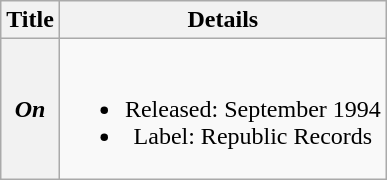<table class="wikitable plainrowheaders" style="text-align:center;" border="1">
<tr>
<th>Title</th>
<th>Details</th>
</tr>
<tr>
<th scope="row"><em>On</em></th>
<td><br><ul><li>Released: September 1994</li><li>Label: Republic Records</li></ul></td>
</tr>
</table>
